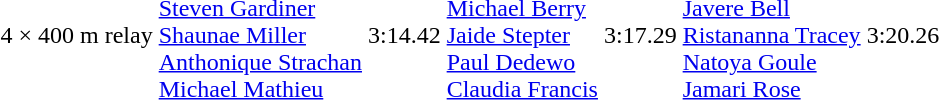<table>
<tr>
<td>4 × 400 m relay<br></td>
<td><br><a href='#'>Steven Gardiner</a><br><a href='#'>Shaunae Miller</a><br><a href='#'>Anthonique Strachan</a><br><a href='#'>Michael Mathieu</a></td>
<td>3:14.42</td>
<td><br><a href='#'>Michael Berry</a><br><a href='#'>Jaide Stepter</a><br><a href='#'>Paul Dedewo</a><br><a href='#'>Claudia Francis</a></td>
<td>3:17.29</td>
<td><br><a href='#'>Javere Bell</a><br><a href='#'>Ristananna Tracey</a><br><a href='#'>Natoya Goule</a><br><a href='#'>Jamari Rose</a></td>
<td>3:20.26</td>
</tr>
</table>
